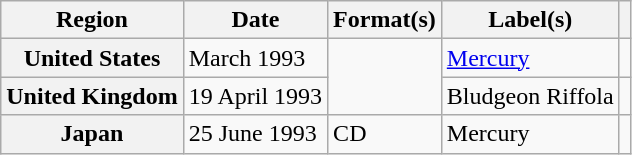<table class="wikitable plainrowheaders">
<tr>
<th scope="col">Region</th>
<th scope="col">Date</th>
<th scope="col">Format(s)</th>
<th scope="col">Label(s)</th>
<th scope="col"></th>
</tr>
<tr>
<th scope="row">United States</th>
<td>March 1993</td>
<td rowspan="2"></td>
<td><a href='#'>Mercury</a></td>
<td></td>
</tr>
<tr>
<th scope="row">United Kingdom</th>
<td>19 April 1993</td>
<td>Bludgeon Riffola</td>
<td></td>
</tr>
<tr>
<th scope="row">Japan</th>
<td>25 June 1993</td>
<td>CD</td>
<td>Mercury</td>
<td></td>
</tr>
</table>
